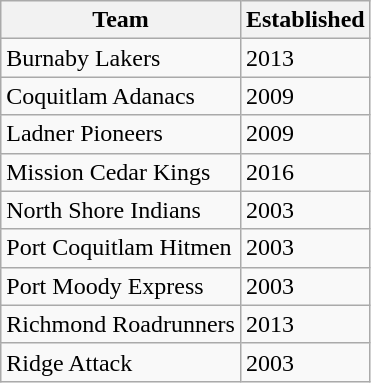<table class="wikitable">
<tr>
<th>Team</th>
<th>Established</th>
</tr>
<tr>
<td>Burnaby Lakers</td>
<td>2013</td>
</tr>
<tr>
<td>Coquitlam Adanacs</td>
<td>2009</td>
</tr>
<tr>
<td>Ladner Pioneers</td>
<td>2009</td>
</tr>
<tr>
<td>Mission Cedar Kings</td>
<td>2016</td>
</tr>
<tr>
<td>North Shore Indians</td>
<td>2003</td>
</tr>
<tr>
<td>Port Coquitlam Hitmen</td>
<td>2003</td>
</tr>
<tr>
<td>Port Moody Express</td>
<td>2003</td>
</tr>
<tr>
<td>Richmond Roadrunners</td>
<td>2013</td>
</tr>
<tr>
<td>Ridge Attack</td>
<td>2003</td>
</tr>
</table>
